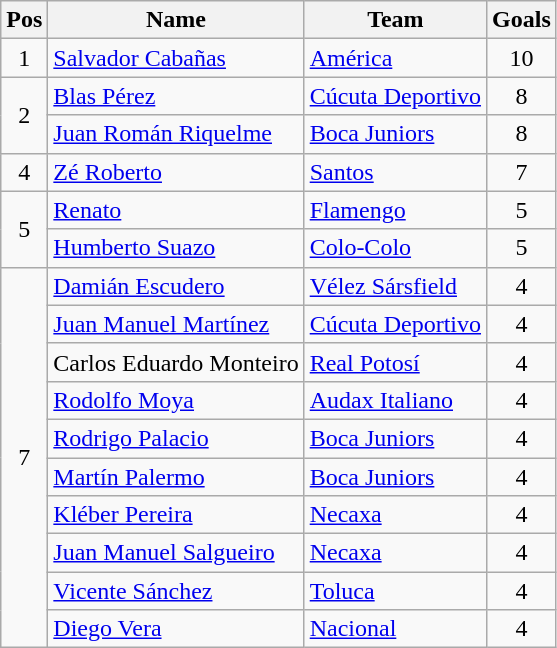<table class="wikitable">
<tr>
<th>Pos</th>
<th>Name</th>
<th>Team</th>
<th>Goals</th>
</tr>
<tr>
<td rowspan="1" align=center>1</td>
<td> <a href='#'>Salvador Cabañas</a></td>
<td> <a href='#'>América</a></td>
<td align=center>10</td>
</tr>
<tr>
<td rowspan="2" align=center>2</td>
<td> <a href='#'>Blas Pérez</a></td>
<td> <a href='#'>Cúcuta Deportivo</a></td>
<td align=center>8</td>
</tr>
<tr>
<td> <a href='#'>Juan Román Riquelme</a></td>
<td> <a href='#'>Boca Juniors</a></td>
<td align=center>8</td>
</tr>
<tr>
<td rowspan="1" align=center>4</td>
<td> <a href='#'>Zé Roberto</a></td>
<td> <a href='#'>Santos</a></td>
<td align=center>7</td>
</tr>
<tr>
<td rowspan="2" align=center>5</td>
<td> <a href='#'>Renato</a></td>
<td> <a href='#'>Flamengo</a></td>
<td align=center>5</td>
</tr>
<tr>
<td> <a href='#'>Humberto Suazo</a></td>
<td> <a href='#'>Colo-Colo</a></td>
<td align=center>5</td>
</tr>
<tr>
<td rowspan="10" align=center>7</td>
<td> <a href='#'>Damián Escudero</a></td>
<td>  <a href='#'>Vélez Sársfield</a></td>
<td align=center>4</td>
</tr>
<tr>
<td> <a href='#'>Juan Manuel Martínez</a></td>
<td> <a href='#'>Cúcuta Deportivo</a></td>
<td align=center>4</td>
</tr>
<tr>
<td> Carlos Eduardo Monteiro</td>
<td> <a href='#'>Real Potosí</a></td>
<td align=center>4</td>
</tr>
<tr>
<td> <a href='#'>Rodolfo Moya</a></td>
<td> <a href='#'>Audax Italiano</a></td>
<td align=center>4</td>
</tr>
<tr>
<td> <a href='#'>Rodrigo Palacio</a></td>
<td> <a href='#'>Boca Juniors</a></td>
<td align=center>4</td>
</tr>
<tr>
<td> <a href='#'>Martín Palermo</a></td>
<td> <a href='#'>Boca Juniors</a></td>
<td align=center>4</td>
</tr>
<tr>
<td> <a href='#'>Kléber Pereira</a></td>
<td> <a href='#'>Necaxa</a></td>
<td align=center>4</td>
</tr>
<tr>
<td> <a href='#'>Juan Manuel Salgueiro</a></td>
<td> <a href='#'>Necaxa</a></td>
<td align=center>4</td>
</tr>
<tr>
<td> <a href='#'>Vicente Sánchez</a></td>
<td> <a href='#'>Toluca</a></td>
<td align=center>4</td>
</tr>
<tr>
<td> <a href='#'>Diego Vera</a></td>
<td> <a href='#'>Nacional</a></td>
<td align=center>4</td>
</tr>
</table>
